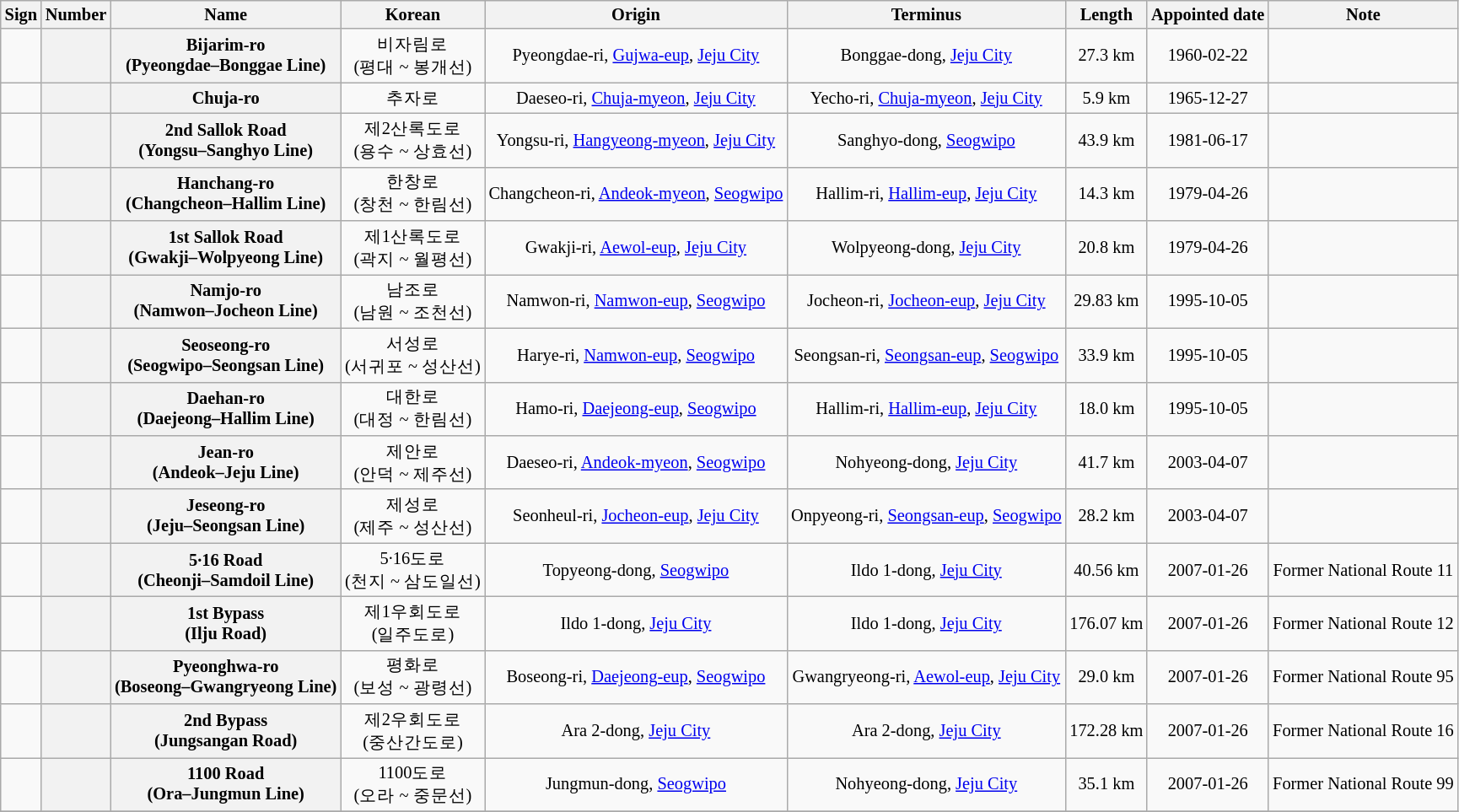<table class="wikitable" style="font-size: 85%; text-align: center;">
<tr>
<th>Sign</th>
<th>Number</th>
<th>Name</th>
<th>Korean</th>
<th>Origin</th>
<th>Terminus</th>
<th>Length</th>
<th>Appointed date</th>
<th>Note</th>
</tr>
<tr>
<td></td>
<th></th>
<th>Bijarim-ro<br>(Pyeongdae–Bonggae Line)</th>
<td>비자림로<br>(평대 ~ 봉개선)</td>
<td>Pyeongdae-ri, <a href='#'>Gujwa-eup</a>, <a href='#'>Jeju City</a></td>
<td>Bonggae-dong, <a href='#'>Jeju City</a></td>
<td>27.3 km</td>
<td>1960-02-22</td>
<td></td>
</tr>
<tr>
<td></td>
<th></th>
<th>Chuja-ro</th>
<td>추자로</td>
<td>Daeseo-ri, <a href='#'>Chuja-myeon</a>, <a href='#'>Jeju City</a></td>
<td>Yecho-ri, <a href='#'>Chuja-myeon</a>, <a href='#'>Jeju City</a></td>
<td>5.9 km</td>
<td>1965-12-27</td>
<td></td>
</tr>
<tr>
<td></td>
<th></th>
<th>2nd Sallok Road<br>(Yongsu–Sanghyo Line)</th>
<td>제2산록도로<br>(용수 ~ 상효선)</td>
<td>Yongsu-ri, <a href='#'>Hangyeong-myeon</a>, <a href='#'>Jeju City</a></td>
<td>Sanghyo-dong, <a href='#'>Seogwipo</a></td>
<td>43.9 km</td>
<td>1981-06-17</td>
<td></td>
</tr>
<tr>
<td></td>
<th></th>
<th>Hanchang-ro<br>(Changcheon–Hallim Line)</th>
<td>한창로<br>(창천 ~ 한림선)</td>
<td>Changcheon-ri, <a href='#'>Andeok-myeon</a>, <a href='#'>Seogwipo</a></td>
<td>Hallim-ri, <a href='#'>Hallim-eup</a>, <a href='#'>Jeju City</a></td>
<td>14.3 km</td>
<td>1979-04-26</td>
<td></td>
</tr>
<tr>
<td></td>
<th></th>
<th>1st Sallok Road<br>(Gwakji–Wolpyeong Line)</th>
<td>제1산록도로<br>(곽지 ~ 월평선)</td>
<td>Gwakji-ri, <a href='#'>Aewol-eup</a>, <a href='#'>Jeju City</a></td>
<td>Wolpyeong-dong, <a href='#'>Jeju City</a></td>
<td>20.8 km</td>
<td>1979-04-26</td>
<td></td>
</tr>
<tr>
<td></td>
<th></th>
<th>Namjo-ro<br>(Namwon–Jocheon Line)</th>
<td>남조로<br>(남원 ~ 조천선)</td>
<td>Namwon-ri, <a href='#'>Namwon-eup</a>, <a href='#'>Seogwipo</a></td>
<td>Jocheon-ri, <a href='#'>Jocheon-eup</a>, <a href='#'>Jeju City</a></td>
<td>29.83 km</td>
<td>1995-10-05</td>
<td></td>
</tr>
<tr>
<td></td>
<th></th>
<th>Seoseong-ro<br>(Seogwipo–Seongsan Line)</th>
<td>서성로<br>(서귀포 ~ 성산선)</td>
<td>Harye-ri, <a href='#'>Namwon-eup</a>, <a href='#'>Seogwipo</a></td>
<td>Seongsan-ri, <a href='#'>Seongsan-eup</a>, <a href='#'>Seogwipo</a></td>
<td>33.9 km</td>
<td>1995-10-05</td>
<td></td>
</tr>
<tr>
<td></td>
<th></th>
<th>Daehan-ro<br>(Daejeong–Hallim Line)</th>
<td>대한로<br>(대정 ~ 한림선)</td>
<td>Hamo-ri, <a href='#'>Daejeong-eup</a>, <a href='#'>Seogwipo</a></td>
<td>Hallim-ri, <a href='#'>Hallim-eup</a>, <a href='#'>Jeju City</a></td>
<td>18.0 km</td>
<td>1995-10-05</td>
<td></td>
</tr>
<tr>
<td></td>
<th></th>
<th>Jean-ro<br>(Andeok–Jeju Line)</th>
<td>제안로<br>(안덕 ~ 제주선)</td>
<td>Daeseo-ri, <a href='#'>Andeok-myeon</a>, <a href='#'>Seogwipo</a></td>
<td>Nohyeong-dong, <a href='#'>Jeju City</a></td>
<td>41.7 km</td>
<td>2003-04-07</td>
<td></td>
</tr>
<tr>
<td></td>
<th></th>
<th>Jeseong-ro<br>(Jeju–Seongsan Line)</th>
<td>제성로<br>(제주 ~ 성산선)</td>
<td>Seonheul-ri, <a href='#'>Jocheon-eup</a>, <a href='#'>Jeju City</a></td>
<td>Onpyeong-ri, <a href='#'>Seongsan-eup</a>, <a href='#'>Seogwipo</a></td>
<td>28.2 km</td>
<td>2003-04-07</td>
<td></td>
</tr>
<tr>
<td></td>
<th></th>
<th>5·16 Road<br>(Cheonji–Samdoil Line)</th>
<td>5·16도로<br>(천지 ~ 삼도일선)</td>
<td>Topyeong-dong, <a href='#'>Seogwipo</a></td>
<td>Ildo 1-dong, <a href='#'>Jeju City</a></td>
<td>40.56 km</td>
<td>2007-01-26</td>
<td>Former National Route 11</td>
</tr>
<tr>
<td></td>
<th></th>
<th>1st Bypass<br>(Ilju Road)</th>
<td>제1우회도로<br>(일주도로)</td>
<td>Ildo 1-dong, <a href='#'>Jeju City</a></td>
<td>Ildo 1-dong, <a href='#'>Jeju City</a></td>
<td>176.07 km</td>
<td>2007-01-26</td>
<td>Former National Route 12</td>
</tr>
<tr>
<td></td>
<th></th>
<th>Pyeonghwa-ro<br>(Boseong–Gwangryeong Line)</th>
<td>평화로<br>(보성 ~ 광령선)</td>
<td>Boseong-ri, <a href='#'>Daejeong-eup</a>, <a href='#'>Seogwipo</a></td>
<td>Gwangryeong-ri, <a href='#'>Aewol-eup</a>, <a href='#'>Jeju City</a></td>
<td>29.0 km</td>
<td>2007-01-26</td>
<td>Former National Route 95</td>
</tr>
<tr>
<td></td>
<th></th>
<th>2nd Bypass<br>(Jungsangan Road)</th>
<td>제2우회도로<br>(중산간도로)</td>
<td>Ara 2-dong, <a href='#'>Jeju City</a></td>
<td>Ara 2-dong, <a href='#'>Jeju City</a></td>
<td>172.28 km</td>
<td>2007-01-26</td>
<td>Former National Route 16</td>
</tr>
<tr>
<td></td>
<th></th>
<th>1100 Road<br>(Ora–Jungmun Line)</th>
<td>1100도로<br>(오라 ~ 중문선)</td>
<td>Jungmun-dong, <a href='#'>Seogwipo</a></td>
<td>Nohyeong-dong, <a href='#'>Jeju City</a></td>
<td>35.1 km</td>
<td>2007-01-26</td>
<td>Former National Route 99</td>
</tr>
<tr>
</tr>
</table>
